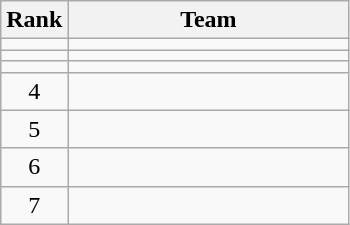<table class=wikitable style="text-align:center;">
<tr>
<th>Rank</th>
<th width=180>Team</th>
</tr>
<tr>
<td></td>
<td align=left></td>
</tr>
<tr>
<td></td>
<td align=left></td>
</tr>
<tr>
<td></td>
<td align=left></td>
</tr>
<tr>
<td>4</td>
<td align=left></td>
</tr>
<tr>
<td>5</td>
<td align=left></td>
</tr>
<tr>
<td>6</td>
<td align=left></td>
</tr>
<tr>
<td>7</td>
<td align=left></td>
</tr>
</table>
